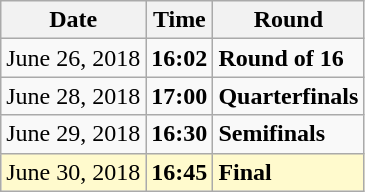<table class="wikitable">
<tr>
<th>Date</th>
<th>Time</th>
<th>Round</th>
</tr>
<tr>
<td>June 26, 2018</td>
<td><strong>16:02</strong></td>
<td><strong>Round of 16</strong></td>
</tr>
<tr>
<td>June 28, 2018</td>
<td><strong>17:00</strong></td>
<td><strong>Quarterfinals</strong></td>
</tr>
<tr>
<td>June 29, 2018</td>
<td><strong>16:30</strong></td>
<td><strong>Semifinals</strong></td>
</tr>
<tr style=background:lemonchiffon>
<td>June 30, 2018</td>
<td><strong>16:45</strong></td>
<td><strong>Final</strong></td>
</tr>
</table>
